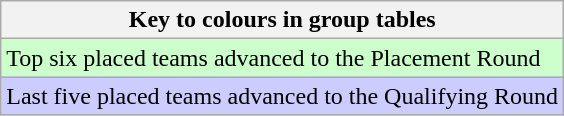<table class="wikitable">
<tr>
<th>Key to colours in group tables</th>
</tr>
<tr bgcolor=#ccffcc>
<td>Top six placed teams advanced to the Placement Round</td>
</tr>
<tr bgcolor=#ccccff>
<td>Last five placed teams advanced to the Qualifying Round</td>
</tr>
</table>
